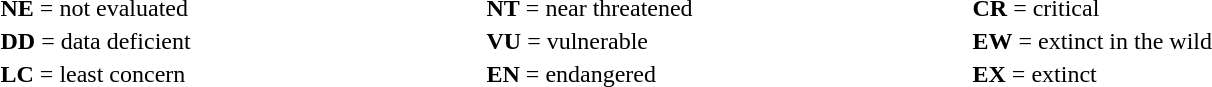<table>
<tr>
<td style="width:20em"><strong>NE</strong> = not evaluated</td>
<td style="width:20em"><strong>NT</strong> = near threatened</td>
<td style="width:20em"><strong>CR</strong> = critical</td>
</tr>
<tr>
<td><strong>DD</strong> = data deficient</td>
<td><strong>VU</strong> = vulnerable</td>
<td><strong>EW</strong> = extinct in the wild</td>
</tr>
<tr>
<td><strong>LC</strong> = least concern</td>
<td><strong>EN</strong> = endangered</td>
<td><strong>EX</strong> = extinct</td>
</tr>
</table>
